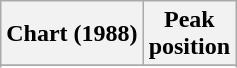<table class="wikitable plainrowheaders sortable" style="text-align:center;">
<tr>
<th>Chart (1988)</th>
<th>Peak<br>position</th>
</tr>
<tr>
</tr>
<tr>
</tr>
<tr>
</tr>
<tr>
</tr>
<tr>
</tr>
<tr>
</tr>
</table>
